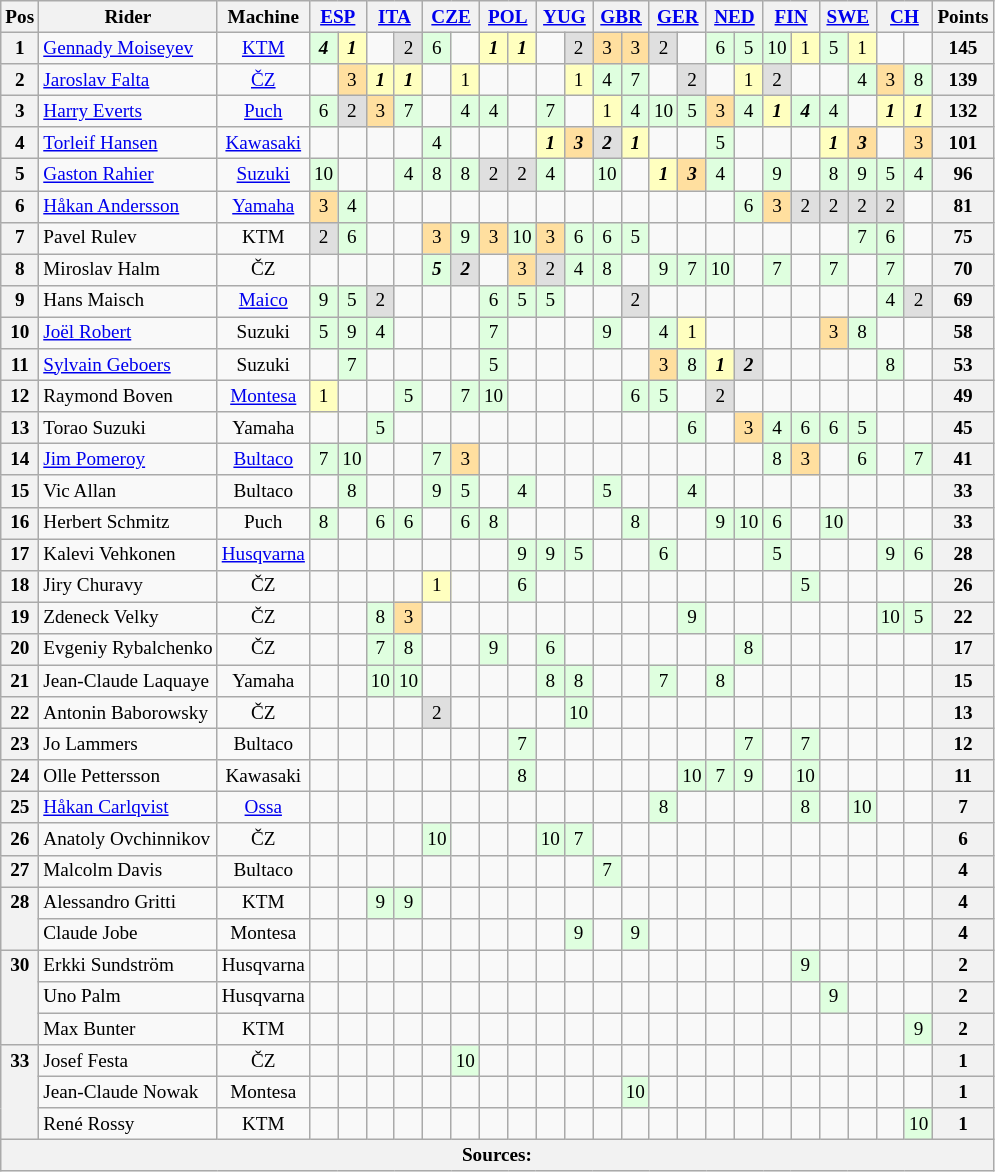<table class="wikitable" style="font-size: 80%; text-align:center">
<tr valign="top">
<th valign="middle">Pos</th>
<th valign="middle">Rider</th>
<th valign="middle">Machine</th>
<th colspan=2><a href='#'>ESP</a><br></th>
<th colspan=2><a href='#'>ITA</a><br></th>
<th colspan=2><a href='#'>CZE</a><br></th>
<th colspan=2><a href='#'>POL</a><br></th>
<th colspan=2><a href='#'>YUG</a><br></th>
<th colspan=2><a href='#'>GBR</a><br></th>
<th colspan=2><a href='#'>GER</a><br></th>
<th colspan=2><a href='#'>NED</a><br></th>
<th colspan=2><a href='#'>FIN</a><br></th>
<th colspan=2><a href='#'>SWE</a><br></th>
<th colspan=2><a href='#'>CH</a><br></th>
<th valign="middle">Points</th>
</tr>
<tr>
<th>1</th>
<td align=left> <a href='#'>Gennady Moiseyev</a></td>
<td><a href='#'>KTM</a></td>
<td style="background:#dfffdf;"><strong><em>4</em></strong></td>
<td style="background:#ffffbf;"><strong><em>1</em></strong></td>
<td></td>
<td style="background:#dfdfdf;">2</td>
<td style="background:#dfffdf;">6</td>
<td></td>
<td style="background:#ffffbf;"><strong><em>1</em></strong></td>
<td style="background:#ffffbf;"><strong><em>1</em></strong></td>
<td></td>
<td style="background:#dfdfdf;">2</td>
<td style="background:#ffdf9f;">3</td>
<td style="background:#ffdf9f;">3</td>
<td style="background:#dfdfdf;">2</td>
<td></td>
<td style="background:#dfffdf;">6</td>
<td style="background:#dfffdf;">5</td>
<td style="background:#dfffdf;">10</td>
<td style="background:#ffffbf;">1</td>
<td style="background:#dfffdf;">5</td>
<td style="background:#ffffbf;">1</td>
<td></td>
<td></td>
<th>145</th>
</tr>
<tr>
<th>2</th>
<td align=left> <a href='#'>Jaroslav Falta</a></td>
<td><a href='#'>ČZ</a></td>
<td></td>
<td style="background:#ffdf9f;">3</td>
<td style="background:#ffffbf;"><strong><em>1</em></strong></td>
<td style="background:#ffffbf;"><strong><em>1</em></strong></td>
<td></td>
<td style="background:#ffffbf;">1</td>
<td></td>
<td></td>
<td></td>
<td style="background:#ffffbf;">1</td>
<td style="background:#dfffdf;">4</td>
<td style="background:#dfffdf;">7</td>
<td></td>
<td style="background:#dfdfdf;">2</td>
<td></td>
<td style="background:#ffffbf;">1</td>
<td style="background:#dfdfdf;">2</td>
<td></td>
<td></td>
<td style="background:#dfffdf;">4</td>
<td style="background:#ffdf9f;">3</td>
<td style="background:#dfffdf;">8</td>
<th>139</th>
</tr>
<tr>
<th>3</th>
<td align=left> <a href='#'>Harry Everts</a></td>
<td><a href='#'>Puch</a></td>
<td style="background:#dfffdf;">6</td>
<td style="background:#dfdfdf;">2</td>
<td style="background:#ffdf9f;">3</td>
<td style="background:#dfffdf;">7</td>
<td></td>
<td style="background:#dfffdf;">4</td>
<td style="background:#dfffdf;">4</td>
<td></td>
<td style="background:#dfffdf;">7</td>
<td></td>
<td style="background:#ffffbf;">1</td>
<td style="background:#dfffdf;">4</td>
<td style="background:#dfffdf;">10</td>
<td style="background:#dfffdf;">5</td>
<td style="background:#ffdf9f;">3</td>
<td style="background:#dfffdf;">4</td>
<td style="background:#ffffbf;"><strong><em>1</em></strong></td>
<td style="background:#dfffdf;"><strong><em>4</em></strong></td>
<td style="background:#dfffdf;">4</td>
<td></td>
<td style="background:#ffffbf;"><strong><em>1</em></strong></td>
<td style="background:#ffffbf;"><strong><em>1</em></strong></td>
<th>132</th>
</tr>
<tr>
<th>4</th>
<td align=left> <a href='#'>Torleif Hansen</a></td>
<td><a href='#'>Kawasaki</a></td>
<td></td>
<td></td>
<td></td>
<td></td>
<td style="background:#dfffdf;">4</td>
<td></td>
<td></td>
<td></td>
<td style="background:#ffffbf;"><strong><em>1</em></strong></td>
<td style="background:#ffdf9f;"><strong><em>3</em></strong></td>
<td style="background:#dfdfdf;"><strong><em>2</em></strong></td>
<td style="background:#ffffbf;"><strong><em>1</em></strong></td>
<td></td>
<td></td>
<td style="background:#dfffdf;">5</td>
<td></td>
<td></td>
<td></td>
<td style="background:#ffffbf;"><strong><em>1</em></strong></td>
<td style="background:#ffdf9f;"><strong><em>3</em></strong></td>
<td></td>
<td style="background:#ffdf9f;">3</td>
<th>101</th>
</tr>
<tr>
<th>5</th>
<td align=left> <a href='#'>Gaston Rahier</a></td>
<td><a href='#'>Suzuki</a></td>
<td style="background:#dfffdf;">10</td>
<td></td>
<td></td>
<td style="background:#dfffdf;">4</td>
<td style="background:#dfffdf;">8</td>
<td style="background:#dfffdf;">8</td>
<td style="background:#dfdfdf;">2</td>
<td style="background:#dfdfdf;">2</td>
<td style="background:#dfffdf;">4</td>
<td></td>
<td style="background:#dfffdf;">10</td>
<td></td>
<td style="background:#ffffbf;"><strong><em>1</em></strong></td>
<td style="background:#ffdf9f;"><strong><em>3</em></strong></td>
<td style="background:#dfffdf;">4</td>
<td></td>
<td style="background:#dfffdf;">9</td>
<td></td>
<td style="background:#dfffdf;">8</td>
<td style="background:#dfffdf;">9</td>
<td style="background:#dfffdf;">5</td>
<td style="background:#dfffdf;">4</td>
<th>96</th>
</tr>
<tr>
<th>6</th>
<td align=left> <a href='#'>Håkan Andersson</a></td>
<td><a href='#'>Yamaha</a></td>
<td style="background:#ffdf9f;">3</td>
<td style="background:#dfffdf;">4</td>
<td></td>
<td></td>
<td></td>
<td></td>
<td></td>
<td></td>
<td></td>
<td></td>
<td></td>
<td></td>
<td></td>
<td></td>
<td></td>
<td style="background:#dfffdf;">6</td>
<td style="background:#ffdf9f;">3</td>
<td style="background:#dfdfdf;">2</td>
<td style="background:#dfdfdf;">2</td>
<td style="background:#dfdfdf;">2</td>
<td style="background:#dfdfdf;">2</td>
<td></td>
<th>81</th>
</tr>
<tr>
<th>7</th>
<td align=left> Pavel Rulev</td>
<td>KTM</td>
<td style="background:#dfdfdf;">2</td>
<td style="background:#dfffdf;">6</td>
<td></td>
<td></td>
<td style="background:#ffdf9f;">3</td>
<td style="background:#dfffdf;">9</td>
<td style="background:#ffdf9f;">3</td>
<td style="background:#dfffdf;">10</td>
<td style="background:#ffdf9f;">3</td>
<td style="background:#dfffdf;">6</td>
<td style="background:#dfffdf;">6</td>
<td style="background:#dfffdf;">5</td>
<td></td>
<td></td>
<td></td>
<td></td>
<td></td>
<td></td>
<td></td>
<td style="background:#dfffdf;">7</td>
<td style="background:#dfffdf;">6</td>
<td></td>
<th>75</th>
</tr>
<tr>
<th>8</th>
<td align=left> Miroslav Halm</td>
<td>ČZ</td>
<td></td>
<td></td>
<td></td>
<td></td>
<td style="background:#dfffdf;"><strong><em>5</em></strong></td>
<td style="background:#dfdfdf;"><strong><em>2</em></strong></td>
<td></td>
<td style="background:#ffdf9f;">3</td>
<td style="background:#dfdfdf;">2</td>
<td style="background:#dfffdf;">4</td>
<td style="background:#dfffdf;">8</td>
<td></td>
<td style="background:#dfffdf;">9</td>
<td style="background:#dfffdf;">7</td>
<td style="background:#dfffdf;">10</td>
<td></td>
<td style="background:#dfffdf;">7</td>
<td></td>
<td style="background:#dfffdf;">7</td>
<td></td>
<td style="background:#dfffdf;">7</td>
<td></td>
<th>70</th>
</tr>
<tr>
<th>9</th>
<td align=left> Hans Maisch</td>
<td><a href='#'>Maico</a></td>
<td style="background:#dfffdf;">9</td>
<td style="background:#dfffdf;">5</td>
<td style="background:#dfdfdf;">2</td>
<td></td>
<td></td>
<td></td>
<td style="background:#dfffdf;">6</td>
<td style="background:#dfffdf;">5</td>
<td style="background:#dfffdf;">5</td>
<td></td>
<td></td>
<td style="background:#dfdfdf;">2</td>
<td></td>
<td></td>
<td></td>
<td></td>
<td></td>
<td></td>
<td></td>
<td></td>
<td style="background:#dfffdf;">4</td>
<td style="background:#dfdfdf;">2</td>
<th>69</th>
</tr>
<tr>
<th>10</th>
<td align=left> <a href='#'>Joël Robert</a></td>
<td>Suzuki</td>
<td style="background:#dfffdf;">5</td>
<td style="background:#dfffdf;">9</td>
<td style="background:#dfffdf;">4</td>
<td></td>
<td></td>
<td></td>
<td style="background:#dfffdf;">7</td>
<td></td>
<td></td>
<td></td>
<td style="background:#dfffdf;">9</td>
<td></td>
<td style="background:#dfffdf;">4</td>
<td style="background:#ffffbf;">1</td>
<td></td>
<td></td>
<td></td>
<td></td>
<td style="background:#ffdf9f;">3</td>
<td style="background:#dfffdf;">8</td>
<td></td>
<td></td>
<th>58</th>
</tr>
<tr>
<th>11</th>
<td align=left> <a href='#'>Sylvain Geboers</a></td>
<td>Suzuki</td>
<td></td>
<td style="background:#dfffdf;">7</td>
<td></td>
<td></td>
<td></td>
<td></td>
<td style="background:#dfffdf;">5</td>
<td></td>
<td></td>
<td></td>
<td></td>
<td></td>
<td style="background:#ffdf9f;">3</td>
<td style="background:#dfffdf;">8</td>
<td style="background:#ffffbf;"><strong><em>1</em></strong></td>
<td style="background:#dfdfdf;"><strong><em>2</em></strong></td>
<td></td>
<td></td>
<td></td>
<td></td>
<td style="background:#dfffdf;">8</td>
<td></td>
<th>53</th>
</tr>
<tr>
<th>12</th>
<td align=left> Raymond Boven</td>
<td><a href='#'>Montesa</a></td>
<td style="background:#ffffbf;">1</td>
<td></td>
<td></td>
<td style="background:#dfffdf;">5</td>
<td></td>
<td style="background:#dfffdf;">7</td>
<td style="background:#dfffdf;">10</td>
<td></td>
<td></td>
<td></td>
<td></td>
<td style="background:#dfffdf;">6</td>
<td style="background:#dfffdf;">5</td>
<td></td>
<td style="background:#dfdfdf;">2</td>
<td></td>
<td></td>
<td></td>
<td></td>
<td></td>
<td></td>
<td></td>
<th>49</th>
</tr>
<tr>
<th>13</th>
<td align=left> Torao Suzuki</td>
<td>Yamaha</td>
<td></td>
<td></td>
<td style="background:#dfffdf;">5</td>
<td></td>
<td></td>
<td></td>
<td></td>
<td></td>
<td></td>
<td></td>
<td></td>
<td></td>
<td></td>
<td style="background:#dfffdf;">6</td>
<td></td>
<td style="background:#ffdf9f;">3</td>
<td style="background:#dfffdf;">4</td>
<td style="background:#dfffdf;">6</td>
<td style="background:#dfffdf;">6</td>
<td style="background:#dfffdf;">5</td>
<td></td>
<td></td>
<th>45</th>
</tr>
<tr>
<th>14</th>
<td align=left> <a href='#'>Jim Pomeroy</a></td>
<td><a href='#'>Bultaco</a></td>
<td style="background:#dfffdf;">7</td>
<td style="background:#dfffdf;">10</td>
<td></td>
<td></td>
<td style="background:#dfffdf;">7</td>
<td style="background:#ffdf9f;">3</td>
<td></td>
<td></td>
<td></td>
<td></td>
<td></td>
<td></td>
<td></td>
<td></td>
<td></td>
<td></td>
<td style="background:#dfffdf;">8</td>
<td style="background:#ffdf9f;">3</td>
<td></td>
<td style="background:#dfffdf;">6</td>
<td></td>
<td style="background:#dfffdf;">7</td>
<th>41</th>
</tr>
<tr>
<th>15</th>
<td align=left> Vic Allan</td>
<td>Bultaco</td>
<td></td>
<td style="background:#dfffdf;">8</td>
<td></td>
<td></td>
<td style="background:#dfffdf;">9</td>
<td style="background:#dfffdf;">5</td>
<td></td>
<td style="background:#dfffdf;">4</td>
<td></td>
<td></td>
<td style="background:#dfffdf;">5</td>
<td></td>
<td></td>
<td style="background:#dfffdf;">4</td>
<td></td>
<td></td>
<td></td>
<td></td>
<td></td>
<td></td>
<td></td>
<td></td>
<th>33</th>
</tr>
<tr>
<th>16</th>
<td align=left> Herbert Schmitz</td>
<td>Puch</td>
<td style="background:#dfffdf;">8</td>
<td></td>
<td style="background:#dfffdf;">6</td>
<td style="background:#dfffdf;">6</td>
<td></td>
<td style="background:#dfffdf;">6</td>
<td style="background:#dfffdf;">8</td>
<td></td>
<td></td>
<td></td>
<td></td>
<td style="background:#dfffdf;">8</td>
<td></td>
<td></td>
<td style="background:#dfffdf;">9</td>
<td style="background:#dfffdf;">10</td>
<td style="background:#dfffdf;">6</td>
<td></td>
<td style="background:#dfffdf;">10</td>
<td></td>
<td></td>
<td></td>
<th>33</th>
</tr>
<tr>
<th>17</th>
<td align=left> Kalevi Vehkonen</td>
<td><a href='#'>Husqvarna</a></td>
<td></td>
<td></td>
<td></td>
<td></td>
<td></td>
<td></td>
<td></td>
<td style="background:#dfffdf;">9</td>
<td style="background:#dfffdf;">9</td>
<td style="background:#dfffdf;">5</td>
<td></td>
<td></td>
<td style="background:#dfffdf;">6</td>
<td></td>
<td></td>
<td></td>
<td style="background:#dfffdf;">5</td>
<td></td>
<td></td>
<td></td>
<td style="background:#dfffdf;">9</td>
<td style="background:#dfffdf;">6</td>
<th>28</th>
</tr>
<tr>
<th>18</th>
<td align=left> Jiry Churavy</td>
<td>ČZ</td>
<td></td>
<td></td>
<td></td>
<td></td>
<td style="background:#ffffbf;">1</td>
<td></td>
<td></td>
<td style="background:#dfffdf;">6</td>
<td></td>
<td></td>
<td></td>
<td></td>
<td></td>
<td></td>
<td></td>
<td></td>
<td></td>
<td style="background:#dfffdf;">5</td>
<td></td>
<td></td>
<td></td>
<td></td>
<th>26</th>
</tr>
<tr>
<th>19</th>
<td align=left> Zdeneck Velky</td>
<td>ČZ</td>
<td></td>
<td></td>
<td style="background:#dfffdf;">8</td>
<td style="background:#ffdf9f;">3</td>
<td></td>
<td></td>
<td></td>
<td></td>
<td></td>
<td></td>
<td></td>
<td></td>
<td></td>
<td style="background:#dfffdf;">9</td>
<td></td>
<td></td>
<td></td>
<td></td>
<td></td>
<td></td>
<td style="background:#dfffdf;">10</td>
<td style="background:#dfffdf;">5</td>
<th>22</th>
</tr>
<tr>
<th>20</th>
<td align=left> Evgeniy Rybalchenko</td>
<td>ČZ</td>
<td></td>
<td></td>
<td style="background:#dfffdf;">7</td>
<td style="background:#dfffdf;">8</td>
<td></td>
<td></td>
<td style="background:#dfffdf;">9</td>
<td></td>
<td style="background:#dfffdf;">6</td>
<td></td>
<td></td>
<td></td>
<td></td>
<td></td>
<td></td>
<td style="background:#dfffdf;">8</td>
<td></td>
<td></td>
<td></td>
<td></td>
<td></td>
<td></td>
<th>17</th>
</tr>
<tr>
<th>21</th>
<td align=left> Jean-Claude Laquaye</td>
<td>Yamaha</td>
<td></td>
<td></td>
<td style="background:#dfffdf;">10</td>
<td style="background:#dfffdf;">10</td>
<td></td>
<td></td>
<td></td>
<td></td>
<td style="background:#dfffdf;">8</td>
<td style="background:#dfffdf;">8</td>
<td></td>
<td></td>
<td style="background:#dfffdf;">7</td>
<td></td>
<td style="background:#dfffdf;">8</td>
<td></td>
<td></td>
<td></td>
<td></td>
<td></td>
<td></td>
<td></td>
<th>15</th>
</tr>
<tr>
<th>22</th>
<td align=left> Antonin Baborowsky</td>
<td>ČZ</td>
<td></td>
<td></td>
<td></td>
<td></td>
<td style="background:#dfdfdf;">2</td>
<td></td>
<td></td>
<td></td>
<td></td>
<td style="background:#dfffdf;">10</td>
<td></td>
<td></td>
<td></td>
<td></td>
<td></td>
<td></td>
<td></td>
<td></td>
<td></td>
<td></td>
<td></td>
<td></td>
<th>13</th>
</tr>
<tr>
<th>23</th>
<td align=left> Jo Lammers</td>
<td>Bultaco</td>
<td></td>
<td></td>
<td></td>
<td></td>
<td></td>
<td></td>
<td></td>
<td style="background:#dfffdf;">7</td>
<td></td>
<td></td>
<td></td>
<td></td>
<td></td>
<td></td>
<td></td>
<td style="background:#dfffdf;">7</td>
<td></td>
<td style="background:#dfffdf;">7</td>
<td></td>
<td></td>
<td></td>
<td></td>
<th>12</th>
</tr>
<tr>
<th>24</th>
<td align=left> Olle Pettersson</td>
<td>Kawasaki</td>
<td></td>
<td></td>
<td></td>
<td></td>
<td></td>
<td></td>
<td></td>
<td style="background:#dfffdf;">8</td>
<td></td>
<td></td>
<td></td>
<td></td>
<td></td>
<td style="background:#dfffdf;">10</td>
<td style="background:#dfffdf;">7</td>
<td style="background:#dfffdf;">9</td>
<td></td>
<td style="background:#dfffdf;">10</td>
<td></td>
<td></td>
<td></td>
<td></td>
<th>11</th>
</tr>
<tr>
<th>25</th>
<td align=left> <a href='#'>Håkan Carlqvist</a></td>
<td><a href='#'>Ossa</a></td>
<td></td>
<td></td>
<td></td>
<td></td>
<td></td>
<td></td>
<td></td>
<td></td>
<td></td>
<td></td>
<td></td>
<td></td>
<td style="background:#dfffdf;">8</td>
<td></td>
<td></td>
<td></td>
<td></td>
<td style="background:#dfffdf;">8</td>
<td></td>
<td style="background:#dfffdf;">10</td>
<td></td>
<td></td>
<th>7</th>
</tr>
<tr>
<th>26</th>
<td align=left> Anatoly Ovchinnikov</td>
<td>ČZ</td>
<td></td>
<td></td>
<td></td>
<td></td>
<td style="background:#dfffdf;">10</td>
<td></td>
<td></td>
<td></td>
<td style="background:#dfffdf;">10</td>
<td style="background:#dfffdf;">7</td>
<td></td>
<td></td>
<td></td>
<td></td>
<td></td>
<td></td>
<td></td>
<td></td>
<td></td>
<td></td>
<td></td>
<td></td>
<th>6</th>
</tr>
<tr>
<th>27</th>
<td align=left> Malcolm Davis</td>
<td>Bultaco</td>
<td></td>
<td></td>
<td></td>
<td></td>
<td></td>
<td></td>
<td></td>
<td></td>
<td></td>
<td></td>
<td style="background:#dfffdf;">7</td>
<td></td>
<td></td>
<td></td>
<td></td>
<td></td>
<td></td>
<td></td>
<td></td>
<td></td>
<td></td>
<td></td>
<th>4</th>
</tr>
<tr>
<th rowspan=2 valign=top>28</th>
<td align=left> Alessandro Gritti</td>
<td>KTM</td>
<td></td>
<td></td>
<td style="background:#dfffdf;">9</td>
<td style="background:#dfffdf;">9</td>
<td></td>
<td></td>
<td></td>
<td></td>
<td></td>
<td></td>
<td></td>
<td></td>
<td></td>
<td></td>
<td></td>
<td></td>
<td></td>
<td></td>
<td></td>
<td></td>
<td></td>
<td></td>
<th>4</th>
</tr>
<tr>
<td align=left> Claude Jobe</td>
<td>Montesa</td>
<td></td>
<td></td>
<td></td>
<td></td>
<td></td>
<td></td>
<td></td>
<td></td>
<td></td>
<td style="background:#dfffdf;">9</td>
<td></td>
<td style="background:#dfffdf;">9</td>
<td></td>
<td></td>
<td></td>
<td></td>
<td></td>
<td></td>
<td></td>
<td></td>
<td></td>
<td></td>
<th>4</th>
</tr>
<tr>
<th rowspan=3 valign=top>30</th>
<td align=left> Erkki Sundström</td>
<td>Husqvarna</td>
<td></td>
<td></td>
<td></td>
<td></td>
<td></td>
<td></td>
<td></td>
<td></td>
<td></td>
<td></td>
<td></td>
<td></td>
<td></td>
<td></td>
<td></td>
<td></td>
<td></td>
<td style="background:#dfffdf;">9</td>
<td></td>
<td></td>
<td></td>
<td></td>
<th>2</th>
</tr>
<tr>
<td align=left> Uno Palm</td>
<td>Husqvarna</td>
<td></td>
<td></td>
<td></td>
<td></td>
<td></td>
<td></td>
<td></td>
<td></td>
<td></td>
<td></td>
<td></td>
<td></td>
<td></td>
<td></td>
<td></td>
<td></td>
<td></td>
<td></td>
<td style="background:#dfffdf;">9</td>
<td></td>
<td></td>
<td></td>
<th>2</th>
</tr>
<tr>
<td align=left> Max Bunter</td>
<td>KTM</td>
<td></td>
<td></td>
<td></td>
<td></td>
<td></td>
<td></td>
<td></td>
<td></td>
<td></td>
<td></td>
<td></td>
<td></td>
<td></td>
<td></td>
<td></td>
<td></td>
<td></td>
<td></td>
<td></td>
<td></td>
<td></td>
<td style="background:#dfffdf;">9</td>
<th>2</th>
</tr>
<tr>
<th rowspan=3 valign=top>33</th>
<td align=left> Josef Festa</td>
<td>ČZ</td>
<td></td>
<td></td>
<td></td>
<td></td>
<td></td>
<td style="background:#dfffdf;">10</td>
<td></td>
<td></td>
<td></td>
<td></td>
<td></td>
<td></td>
<td></td>
<td></td>
<td></td>
<td></td>
<td></td>
<td></td>
<td></td>
<td></td>
<td></td>
<td></td>
<th>1</th>
</tr>
<tr>
<td align=left> Jean-Claude Nowak</td>
<td>Montesa</td>
<td></td>
<td></td>
<td></td>
<td></td>
<td></td>
<td></td>
<td></td>
<td></td>
<td></td>
<td></td>
<td></td>
<td style="background:#dfffdf;">10</td>
<td></td>
<td></td>
<td></td>
<td></td>
<td></td>
<td></td>
<td></td>
<td></td>
<td></td>
<td></td>
<th>1</th>
</tr>
<tr>
<td align=left> René Rossy</td>
<td>KTM</td>
<td></td>
<td></td>
<td></td>
<td></td>
<td></td>
<td></td>
<td></td>
<td></td>
<td></td>
<td></td>
<td></td>
<td></td>
<td></td>
<td></td>
<td></td>
<td></td>
<td></td>
<td></td>
<td></td>
<td></td>
<td></td>
<td style="background:#dfffdf;">10</td>
<th>1</th>
</tr>
<tr>
<th colspan=34>Sources:</th>
</tr>
</table>
